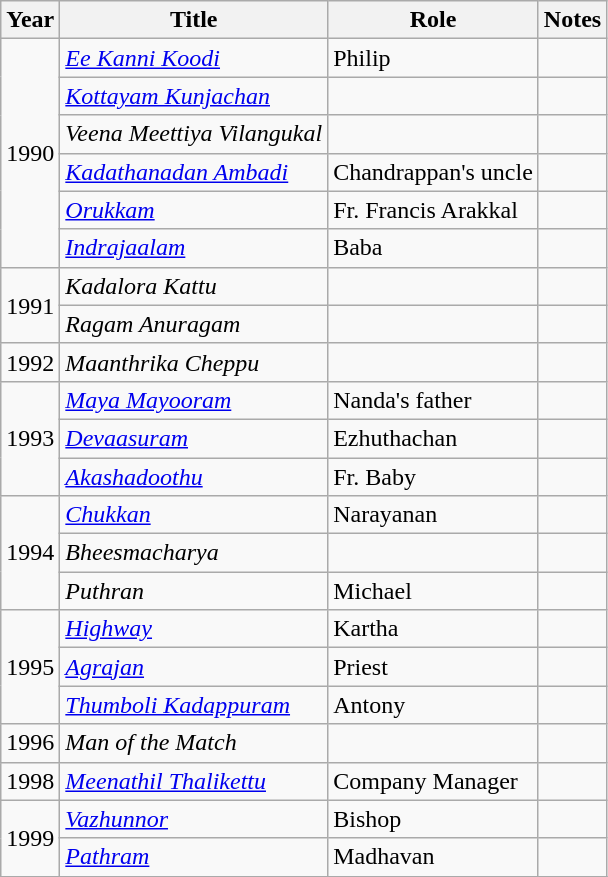<table class="wikitable sortable">
<tr>
<th>Year</th>
<th>Title</th>
<th>Role</th>
<th class="unsortable">Notes</th>
</tr>
<tr>
<td rowspan=6>1990</td>
<td><em><a href='#'>Ee Kanni Koodi</a></em></td>
<td>Philip</td>
<td></td>
</tr>
<tr>
<td><em><a href='#'>Kottayam Kunjachan</a></em></td>
<td></td>
<td></td>
</tr>
<tr>
<td><em>Veena Meettiya Vilangukal</em></td>
<td></td>
<td></td>
</tr>
<tr>
<td><em><a href='#'>Kadathanadan Ambadi</a></em></td>
<td>Chandrappan's uncle</td>
<td></td>
</tr>
<tr>
<td><em><a href='#'>Orukkam</a></em></td>
<td>Fr. Francis Arakkal</td>
<td></td>
</tr>
<tr>
<td><em><a href='#'>Indrajaalam</a></em></td>
<td>Baba</td>
<td></td>
</tr>
<tr>
<td rowspan=2>1991</td>
<td><em>Kadalora Kattu</em></td>
<td></td>
<td></td>
</tr>
<tr>
<td><em>Ragam Anuragam</em></td>
<td></td>
<td></td>
</tr>
<tr>
<td>1992</td>
<td><em>Maanthrika Cheppu</em></td>
<td></td>
<td></td>
</tr>
<tr>
<td rowspan=3>1993</td>
<td><em><a href='#'>Maya Mayooram</a></em></td>
<td>Nanda's father</td>
<td></td>
</tr>
<tr>
<td><em><a href='#'>Devaasuram</a></em></td>
<td>Ezhuthachan</td>
<td></td>
</tr>
<tr>
<td><em><a href='#'>Akashadoothu</a></em></td>
<td>Fr. Baby</td>
<td></td>
</tr>
<tr>
<td rowspan=3>1994</td>
<td><em><a href='#'>Chukkan</a></em></td>
<td>Narayanan</td>
<td></td>
</tr>
<tr>
<td><em>Bheesmacharya</em></td>
<td></td>
<td></td>
</tr>
<tr>
<td><em>Puthran</em></td>
<td>Michael</td>
<td></td>
</tr>
<tr>
<td rowspan=3>1995</td>
<td><em><a href='#'>Highway</a></em></td>
<td>Kartha</td>
<td></td>
</tr>
<tr>
<td><em><a href='#'>Agrajan</a></em></td>
<td>Priest</td>
<td></td>
</tr>
<tr>
<td><em><a href='#'>Thumboli Kadappuram</a></em></td>
<td>Antony</td>
<td></td>
</tr>
<tr>
<td>1996</td>
<td><em>Man of the Match</em></td>
<td></td>
<td></td>
</tr>
<tr>
<td>1998</td>
<td><em><a href='#'>Meenathil Thalikettu</a></em></td>
<td>Company Manager</td>
<td></td>
</tr>
<tr>
<td rowspan=2>1999</td>
<td><em><a href='#'>Vazhunnor</a></em></td>
<td>Bishop</td>
<td></td>
</tr>
<tr>
<td><em><a href='#'>Pathram</a></em></td>
<td>Madhavan</td>
<td></td>
</tr>
<tr>
</tr>
</table>
